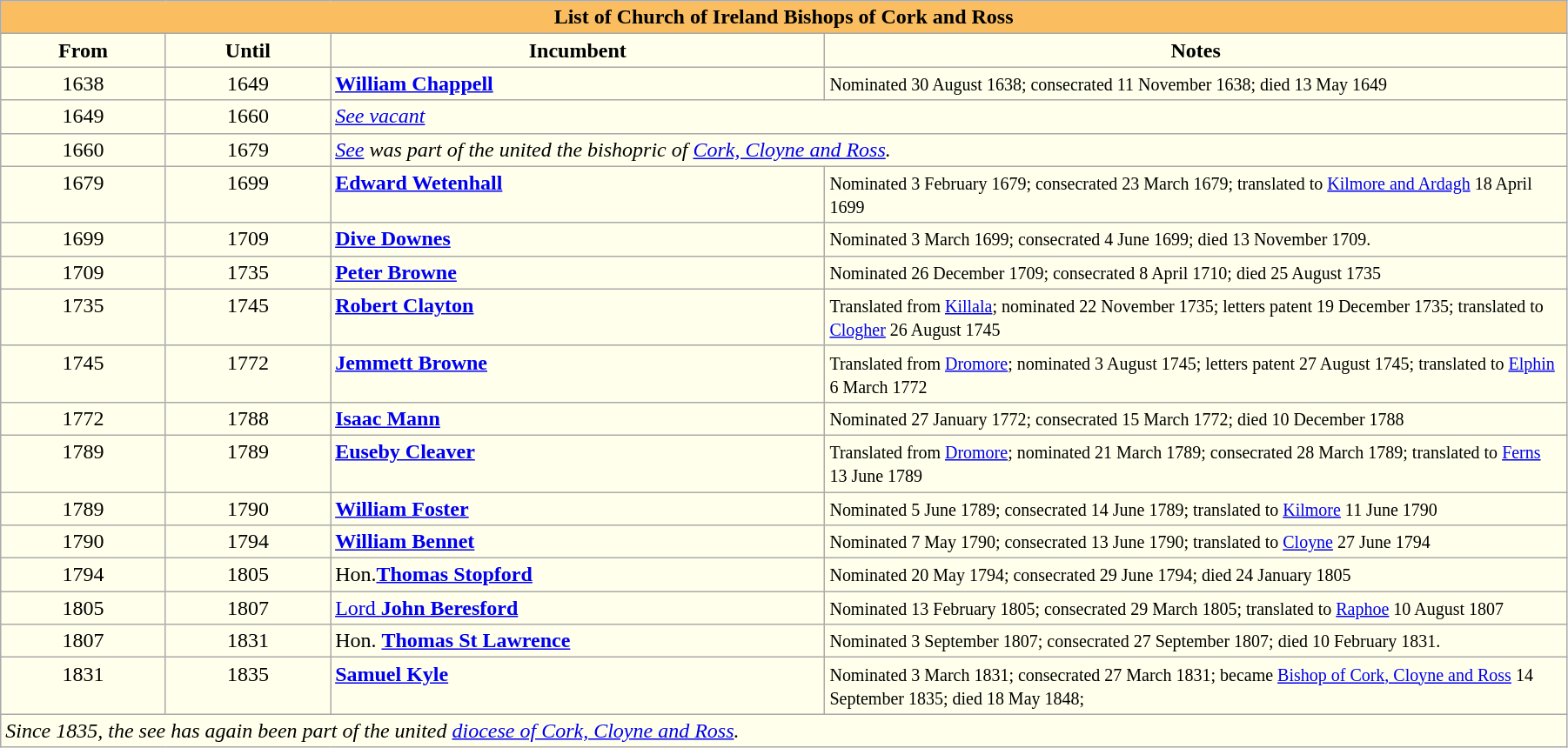<table class="wikitable" style="width:95%; border:1">
<tr>
<th style="background-color:#FABE60" colspan="4">List of Church of Ireland Bishops of Cork and Ross</th>
</tr>
<tr align=center>
<th style="background-color:#ffffec" width="10%">From</th>
<th style="background-color:#ffffec" width="10%">Until</th>
<th style="background-color:#ffffec" width="30%">Incumbent</th>
<th style="background-color:#ffffec" width="45%">Notes</th>
</tr>
<tr valign=top bgcolor="#ffffec">
<td align=center>1638</td>
<td align=center>1649</td>
<td><strong><a href='#'>William Chappell</a></strong></td>
<td><small>Nominated 30 August 1638; consecrated 11 November 1638; died 13 May 1649</small></td>
</tr>
<tr valign=top bgcolor="#ffffec">
<td align=center>1649</td>
<td align=center>1660</td>
<td colspan=2><em><a href='#'>See vacant</a></em></td>
</tr>
<tr valign=top bgcolor="#ffffec">
<td align=center>1660</td>
<td align=center>1679</td>
<td colspan=2><em><a href='#'>See</a> was part of the united the bishopric of <a href='#'>Cork, Cloyne and Ross</a>.</em></td>
</tr>
<tr valign=top bgcolor="#ffffec">
<td align=center>1679</td>
<td align=center>1699</td>
<td><strong><a href='#'>Edward Wetenhall</a></strong></td>
<td><small>Nominated 3 February 1679; consecrated 23 March 1679; translated to <a href='#'>Kilmore and Ardagh</a> 18 April 1699</small></td>
</tr>
<tr valign=top bgcolor="#ffffec">
<td align=center>1699</td>
<td align=center>1709</td>
<td><strong><a href='#'>Dive Downes</a></strong></td>
<td><small>Nominated 3 March 1699; consecrated 4 June 1699; died 13 November 1709.</small></td>
</tr>
<tr valign=top bgcolor="#ffffec">
<td align=center>1709</td>
<td align=center>1735</td>
<td><strong><a href='#'>Peter Browne</a></strong></td>
<td><small>Nominated 26 December 1709; consecrated 8 April 1710; died 25 August 1735</small></td>
</tr>
<tr valign=top bgcolor="#ffffec">
<td align=center>1735</td>
<td align=center>1745</td>
<td><strong><a href='#'>Robert Clayton</a></strong></td>
<td><small>Translated from <a href='#'>Killala</a>; nominated 22 November 1735; letters patent 19 December 1735; translated to <a href='#'>Clogher</a> 26 August 1745</small></td>
</tr>
<tr valign=top bgcolor="#ffffec">
<td align=center>1745</td>
<td align=center>1772</td>
<td><strong><a href='#'>Jemmett Browne</a></strong></td>
<td><small>Translated from <a href='#'>Dromore</a>; nominated 3 August 1745; letters patent 27 August 1745; translated to <a href='#'>Elphin</a> 6 March 1772</small></td>
</tr>
<tr valign=top bgcolor="#ffffec">
<td align=center>1772</td>
<td align=center>1788</td>
<td><strong><a href='#'>Isaac Mann</a></strong></td>
<td><small>Nominated 27 January 1772; consecrated 15 March 1772; died 10 December 1788</small></td>
</tr>
<tr valign=top bgcolor="#ffffec">
<td align=center>1789</td>
<td align=center>1789</td>
<td><strong><a href='#'>Euseby Cleaver</a></strong></td>
<td><small>Translated from <a href='#'>Dromore</a>; nominated 21 March 1789; consecrated 28 March 1789; translated to <a href='#'>Ferns</a> 13 June 1789</small></td>
</tr>
<tr valign=top bgcolor="#ffffec">
<td align=center>1789</td>
<td align=center>1790</td>
<td><strong><a href='#'>William Foster</a></strong></td>
<td><small>Nominated 5 June 1789; consecrated 14 June 1789; translated to <a href='#'>Kilmore</a> 11 June 1790</small></td>
</tr>
<tr valign=top bgcolor="#ffffec">
<td align=center>1790</td>
<td align=center>1794</td>
<td><strong><a href='#'>William Bennet</a></strong></td>
<td><small>Nominated 7 May 1790; consecrated 13 June 1790; translated to <a href='#'>Cloyne</a> 27 June 1794</small></td>
</tr>
<tr valign=top bgcolor="#ffffec">
<td align=center>1794</td>
<td align=center>1805</td>
<td>Hon.<strong><a href='#'>Thomas Stopford</a></strong></td>
<td><small>Nominated 20 May 1794; consecrated 29 June 1794; died 24 January 1805</small></td>
</tr>
<tr valign=top bgcolor="#ffffec">
<td align=center>1805</td>
<td align=center>1807</td>
<td><a href='#'>Lord <strong>John Beresford</strong></a></td>
<td><small>Nominated 13 February 1805; consecrated 29 March 1805; translated to <a href='#'>Raphoe</a> 10 August 1807</small></td>
</tr>
<tr valign=top bgcolor="#ffffec">
<td align=center>1807</td>
<td align=center>1831</td>
<td>Hon. <strong><a href='#'>Thomas St Lawrence</a></strong></td>
<td><small>Nominated 3 September 1807; consecrated 27 September 1807; died 10 February 1831.</small></td>
</tr>
<tr valign=top bgcolor="#ffffec">
<td align=center>1831</td>
<td align=center>1835</td>
<td><strong><a href='#'>Samuel Kyle</a></strong></td>
<td><small>Nominated 3 March 1831; consecrated 27 March 1831; became <a href='#'>Bishop of Cork, Cloyne and Ross</a> 14 September 1835; died 18 May 1848;</small></td>
</tr>
<tr valign=top bgcolor="#ffffec">
<td colspan="4"><em>Since 1835, the see has again been part of the united <a href='#'>diocese of Cork, Cloyne and Ross</a>.</em></td>
</tr>
</table>
